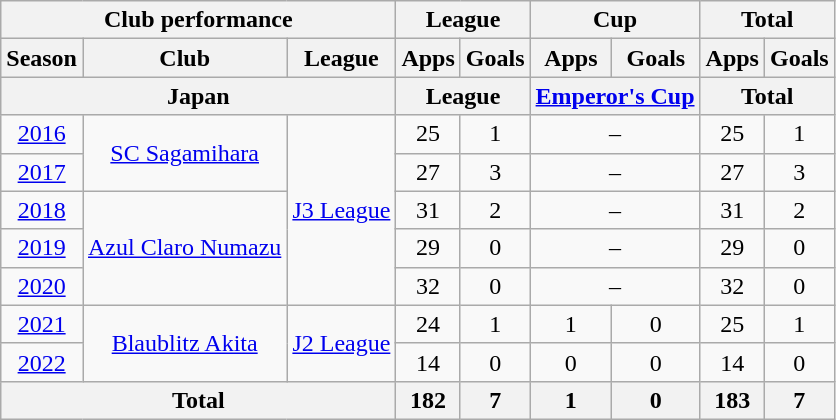<table class="wikitable" style="text-align:center;">
<tr>
<th colspan=3>Club performance</th>
<th colspan=2>League</th>
<th colspan=2>Cup</th>
<th colspan=2>Total</th>
</tr>
<tr>
<th>Season</th>
<th>Club</th>
<th>League</th>
<th>Apps</th>
<th>Goals</th>
<th>Apps</th>
<th>Goals</th>
<th>Apps</th>
<th>Goals</th>
</tr>
<tr>
<th colspan=3>Japan</th>
<th colspan=2>League</th>
<th colspan=2><a href='#'>Emperor's Cup</a></th>
<th colspan=2>Total</th>
</tr>
<tr>
<td><a href='#'>2016</a></td>
<td rowspan="2"><a href='#'>SC Sagamihara</a></td>
<td rowspan="5"><a href='#'>J3 League</a></td>
<td>25</td>
<td>1</td>
<td colspan="2">–</td>
<td>25</td>
<td>1</td>
</tr>
<tr>
<td><a href='#'>2017</a></td>
<td>27</td>
<td>3</td>
<td colspan="2">–</td>
<td>27</td>
<td>3</td>
</tr>
<tr>
<td><a href='#'>2018</a></td>
<td rowspan="3"><a href='#'>Azul Claro Numazu</a></td>
<td>31</td>
<td>2</td>
<td colspan="2">–</td>
<td>31</td>
<td>2</td>
</tr>
<tr>
<td><a href='#'>2019</a></td>
<td>29</td>
<td>0</td>
<td colspan="2">–</td>
<td>29</td>
<td>0</td>
</tr>
<tr>
<td><a href='#'>2020</a></td>
<td>32</td>
<td>0</td>
<td colspan="2">–</td>
<td>32</td>
<td>0</td>
</tr>
<tr>
<td><a href='#'>2021</a></td>
<td rowspan="2"><a href='#'>Blaublitz Akita</a></td>
<td rowspan="2"><a href='#'>J2 League</a></td>
<td>24</td>
<td>1</td>
<td>1</td>
<td>0</td>
<td>25</td>
<td>1</td>
</tr>
<tr>
<td><a href='#'>2022</a></td>
<td>14</td>
<td>0</td>
<td>0</td>
<td>0</td>
<td>14</td>
<td>0</td>
</tr>
<tr>
<th colspan=3>Total</th>
<th>182</th>
<th>7</th>
<th>1</th>
<th>0</th>
<th>183</th>
<th>7</th>
</tr>
</table>
